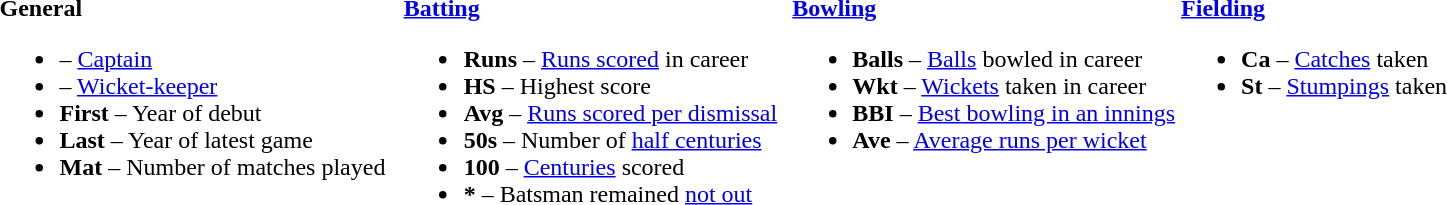<table>
<tr>
<td valign="top" style="width:26%"><br><strong>General</strong><ul><li> – <a href='#'>Captain</a></li><li> – <a href='#'>Wicket-keeper</a></li><li><strong>First</strong> – Year of debut</li><li><strong>Last</strong> – Year of latest game</li><li><strong>Mat</strong> – Number of matches played</li></ul></td>
<td valign="top" style="width:25%"><br><strong><a href='#'>Batting</a></strong><ul><li><strong>Runs</strong> – <a href='#'>Runs scored</a> in career</li><li><strong>HS</strong> – Highest score</li><li><strong>Avg</strong> – <a href='#'>Runs scored per dismissal</a></li><li><strong>50s</strong> – Number of <a href='#'>half centuries</a></li><li><strong>100</strong> – <a href='#'>Centuries</a> scored</li><li><strong>*</strong> – Batsman remained <a href='#'>not out</a></li></ul></td>
<td valign="top" style="width:25%"><br><strong><a href='#'>Bowling</a></strong><ul><li><strong>Balls</strong> – <a href='#'>Balls</a> bowled in career</li><li><strong>Wkt</strong> – <a href='#'>Wickets</a> taken in career</li><li><strong>BBI</strong> – <a href='#'>Best bowling in an innings</a></li><li><strong>Ave</strong> – <a href='#'>Average runs per wicket</a></li></ul></td>
<td valign="top" style="width:24%"><br><strong><a href='#'>Fielding</a></strong><ul><li><strong>Ca</strong> – <a href='#'>Catches</a> taken</li><li><strong>St</strong> – <a href='#'>Stumpings</a> taken</li></ul></td>
</tr>
</table>
